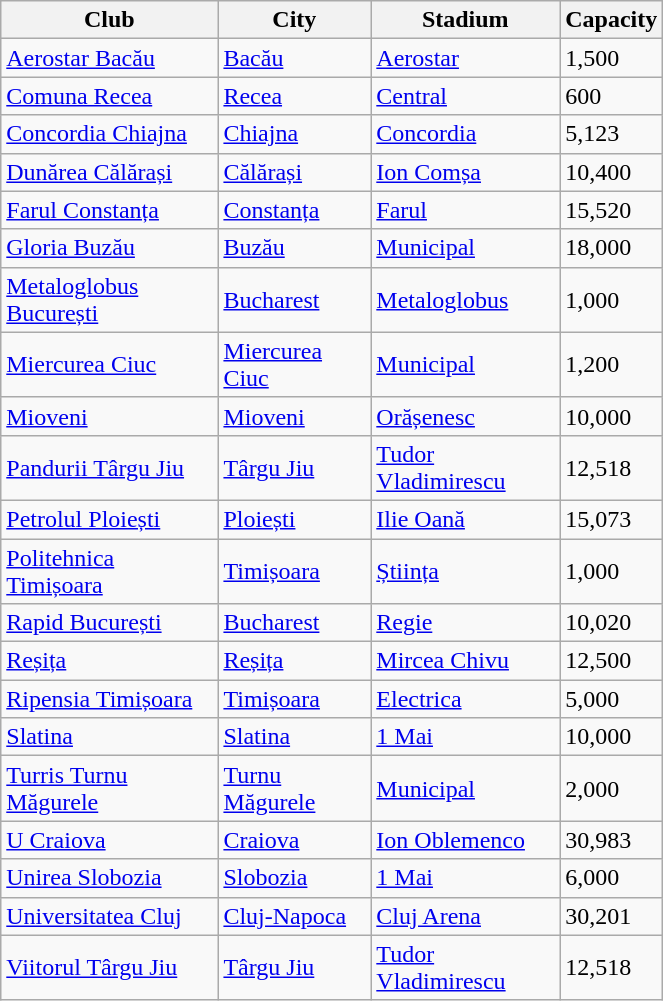<table class="wikitable sortable" width="35%">
<tr>
<th>Club</th>
<th>City</th>
<th>Stadium</th>
<th data-sort-type="number">Capacity</th>
</tr>
<tr>
<td><a href='#'>Aerostar Bacău</a></td>
<td><a href='#'>Bacău</a></td>
<td><a href='#'>Aerostar</a></td>
<td>1,500</td>
</tr>
<tr>
<td><a href='#'>Comuna Recea</a></td>
<td><a href='#'>Recea</a></td>
<td><a href='#'>Central</a></td>
<td>600</td>
</tr>
<tr>
<td><a href='#'>Concordia Chiajna</a></td>
<td><a href='#'>Chiajna</a></td>
<td><a href='#'>Concordia</a></td>
<td>5,123</td>
</tr>
<tr>
<td><a href='#'>Dunărea Călărași</a></td>
<td><a href='#'>Călărași</a></td>
<td><a href='#'>Ion Comșa</a></td>
<td>10,400</td>
</tr>
<tr>
<td><a href='#'>Farul Constanța</a></td>
<td><a href='#'>Constanța</a></td>
<td><a href='#'>Farul</a></td>
<td>15,520</td>
</tr>
<tr>
<td><a href='#'>Gloria Buzău</a></td>
<td><a href='#'>Buzău</a></td>
<td><a href='#'>Municipal</a></td>
<td>18,000</td>
</tr>
<tr>
<td><a href='#'>Metaloglobus București</a></td>
<td><a href='#'>Bucharest</a></td>
<td><a href='#'>Metaloglobus</a></td>
<td>1,000</td>
</tr>
<tr>
<td><a href='#'>Miercurea Ciuc</a></td>
<td><a href='#'>Miercurea Ciuc</a></td>
<td><a href='#'>Municipal</a></td>
<td>1,200</td>
</tr>
<tr>
<td><a href='#'>Mioveni</a></td>
<td><a href='#'>Mioveni</a></td>
<td><a href='#'>Orășenesc</a></td>
<td>10,000</td>
</tr>
<tr>
<td><a href='#'>Pandurii Târgu Jiu</a></td>
<td><a href='#'>Târgu Jiu</a></td>
<td><a href='#'>Tudor Vladimirescu</a></td>
<td>12,518</td>
</tr>
<tr>
<td><a href='#'>Petrolul Ploiești</a></td>
<td><a href='#'>Ploiești</a></td>
<td><a href='#'>Ilie Oană</a></td>
<td>15,073</td>
</tr>
<tr>
<td><a href='#'>Politehnica Timișoara</a></td>
<td><a href='#'>Timișoara</a></td>
<td><a href='#'>Știința</a></td>
<td>1,000</td>
</tr>
<tr>
<td><a href='#'>Rapid București</a></td>
<td><a href='#'>Bucharest</a></td>
<td><a href='#'>Regie</a></td>
<td>10,020</td>
</tr>
<tr>
<td><a href='#'>Reșița</a></td>
<td><a href='#'>Reșița</a></td>
<td><a href='#'>Mircea Chivu</a></td>
<td>12,500</td>
</tr>
<tr>
<td><a href='#'>Ripensia Timișoara</a></td>
<td><a href='#'>Timișoara</a></td>
<td><a href='#'>Electrica</a></td>
<td>5,000</td>
</tr>
<tr>
<td><a href='#'>Slatina</a></td>
<td><a href='#'>Slatina</a></td>
<td><a href='#'>1 Mai</a></td>
<td>10,000</td>
</tr>
<tr>
<td><a href='#'>Turris Turnu Măgurele</a></td>
<td><a href='#'>Turnu Măgurele</a></td>
<td><a href='#'>Municipal</a></td>
<td>2,000</td>
</tr>
<tr>
<td><a href='#'>U Craiova</a></td>
<td><a href='#'>Craiova</a></td>
<td><a href='#'>Ion Oblemenco</a></td>
<td>30,983</td>
</tr>
<tr>
<td><a href='#'>Unirea Slobozia</a></td>
<td><a href='#'>Slobozia</a></td>
<td><a href='#'>1 Mai</a></td>
<td>6,000</td>
</tr>
<tr>
<td><a href='#'>Universitatea Cluj</a></td>
<td><a href='#'>Cluj-Napoca</a></td>
<td><a href='#'>Cluj Arena</a></td>
<td>30,201</td>
</tr>
<tr>
<td><a href='#'>Viitorul Târgu Jiu</a></td>
<td><a href='#'>Târgu Jiu</a></td>
<td><a href='#'>Tudor Vladimirescu</a></td>
<td>12,518</td>
</tr>
</table>
